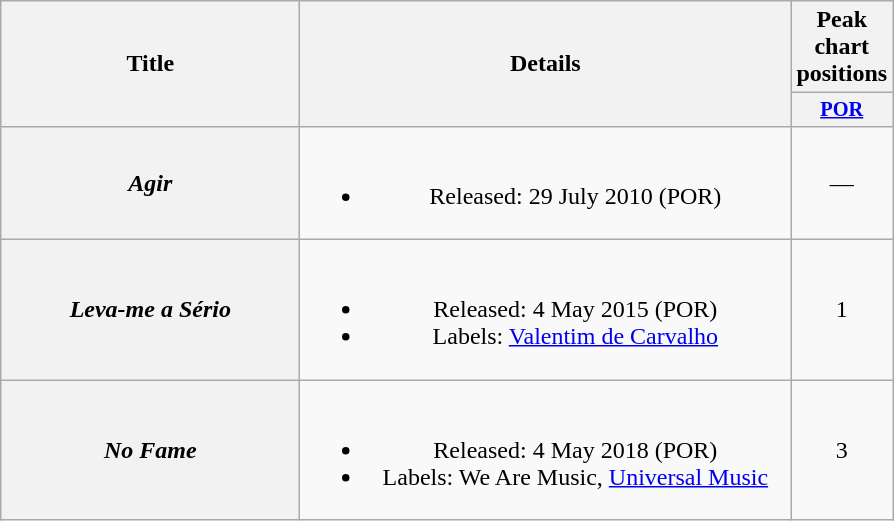<table class="wikitable plainrowheaders" style="text-align:center;">
<tr>
<th scope="col" rowspan="2" style="width:12em;">Title</th>
<th scope="col" rowspan="2" style="width:20em;">Details</th>
<th scope="col" colspan="1">Peak chart positions</th>
</tr>
<tr>
<th scope="col" style="width:3em;font-size:85%;"><a href='#'>POR</a><br></th>
</tr>
<tr>
<th scope="row"><em>Agir</em></th>
<td><br><ul><li>Released: 29 July 2010 <span>(POR)</span></li></ul></td>
<td>—</td>
</tr>
<tr>
<th scope="row"><em>Leva-me a Sério</em></th>
<td><br><ul><li>Released: 4 May 2015 <span>(POR)</span></li><li>Labels: <a href='#'>Valentim de Carvalho</a></li></ul></td>
<td>1</td>
</tr>
<tr>
<th scope="row"><em>No Fame</em></th>
<td><br><ul><li>Released: 4 May 2018 <span>(POR)</span></li><li>Labels: We Are Music, <a href='#'>Universal Music</a></li></ul></td>
<td>3</td>
</tr>
</table>
